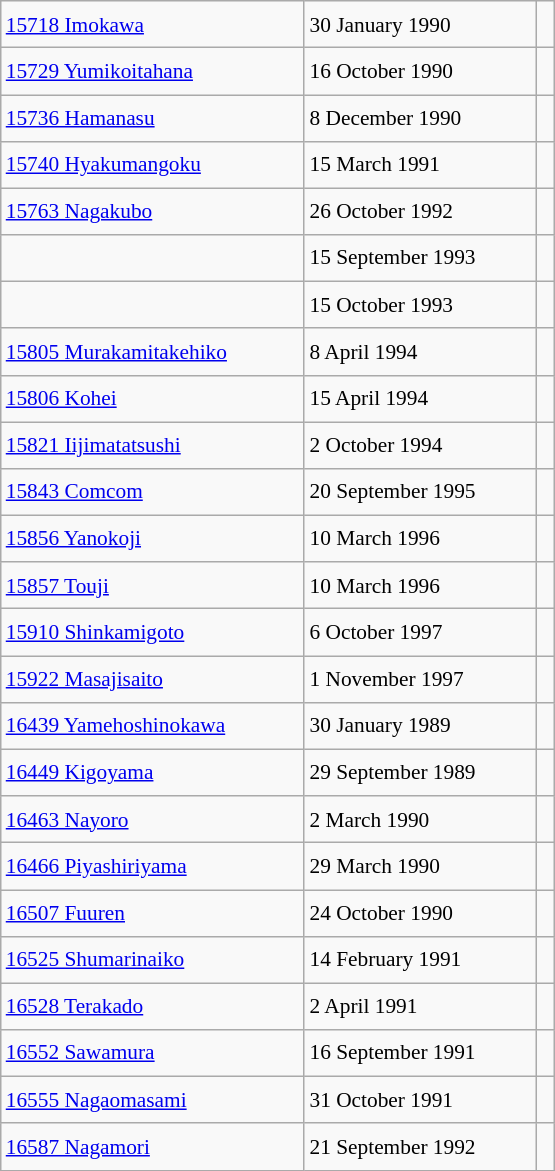<table class="wikitable" style="font-size: 89%; float: left; width: 26em; margin-right: 1em; line-height: 1.65em">
<tr>
<td><a href='#'>15718 Imokawa</a></td>
<td>30 January 1990</td>
<td><small></small> </td>
</tr>
<tr>
<td><a href='#'>15729 Yumikoitahana</a></td>
<td>16 October 1990</td>
<td><small></small> </td>
</tr>
<tr>
<td><a href='#'>15736 Hamanasu</a></td>
<td>8 December 1990</td>
<td><small></small> </td>
</tr>
<tr>
<td><a href='#'>15740 Hyakumangoku</a></td>
<td>15 March 1991</td>
<td><small></small> </td>
</tr>
<tr>
<td><a href='#'>15763 Nagakubo</a></td>
<td>26 October 1992</td>
<td><small></small> </td>
</tr>
<tr>
<td></td>
<td>15 September 1993</td>
<td><small></small> </td>
</tr>
<tr>
<td></td>
<td>15 October 1993</td>
<td><small></small> </td>
</tr>
<tr>
<td><a href='#'>15805 Murakamitakehiko</a></td>
<td>8 April 1994</td>
<td><small></small> </td>
</tr>
<tr>
<td><a href='#'>15806 Kohei</a></td>
<td>15 April 1994</td>
<td><small></small> </td>
</tr>
<tr>
<td><a href='#'>15821 Iijimatatsushi</a></td>
<td>2 October 1994</td>
<td><small></small> </td>
</tr>
<tr>
<td><a href='#'>15843 Comcom</a></td>
<td>20 September 1995</td>
<td><small></small> </td>
</tr>
<tr>
<td><a href='#'>15856 Yanokoji</a></td>
<td>10 March 1996</td>
<td><small></small> </td>
</tr>
<tr>
<td><a href='#'>15857 Touji</a></td>
<td>10 March 1996</td>
<td><small></small> </td>
</tr>
<tr>
<td><a href='#'>15910 Shinkamigoto</a></td>
<td>6 October 1997</td>
<td><small></small> </td>
</tr>
<tr>
<td><a href='#'>15922 Masajisaito</a></td>
<td>1 November 1997</td>
<td><small></small> </td>
</tr>
<tr>
<td><a href='#'>16439 Yamehoshinokawa</a></td>
<td>30 January 1989</td>
<td><small></small> </td>
</tr>
<tr>
<td><a href='#'>16449 Kigoyama</a></td>
<td>29 September 1989</td>
<td><small></small> </td>
</tr>
<tr>
<td><a href='#'>16463 Nayoro</a></td>
<td>2 March 1990</td>
<td><small></small> </td>
</tr>
<tr>
<td><a href='#'>16466 Piyashiriyama</a></td>
<td>29 March 1990</td>
<td><small></small> </td>
</tr>
<tr>
<td><a href='#'>16507 Fuuren</a></td>
<td>24 October 1990</td>
<td><small></small> </td>
</tr>
<tr>
<td><a href='#'>16525 Shumarinaiko</a></td>
<td>14 February 1991</td>
<td><small></small> </td>
</tr>
<tr>
<td><a href='#'>16528 Terakado</a></td>
<td>2 April 1991</td>
<td><small></small> </td>
</tr>
<tr>
<td><a href='#'>16552 Sawamura</a></td>
<td>16 September 1991</td>
<td><small></small> </td>
</tr>
<tr>
<td><a href='#'>16555 Nagaomasami</a></td>
<td>31 October 1991</td>
<td><small></small> </td>
</tr>
<tr>
<td><a href='#'>16587 Nagamori</a></td>
<td>21 September 1992</td>
<td><small></small> </td>
</tr>
</table>
